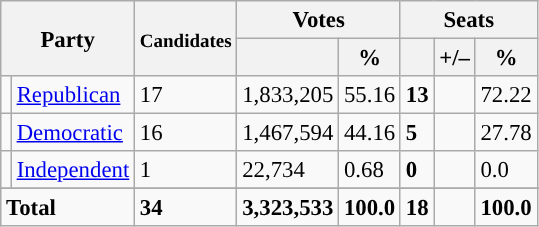<table class="wikitable" style="font-size: 95%;">
<tr>
<th colspan="2" rowspan="2">Party</th>
<th rowspan="2"><small>Candi</small><small>dates</small></th>
<th colspan="2">Votes</th>
<th colspan="3">Seats</th>
</tr>
<tr>
<th></th>
<th>%</th>
<th></th>
<th>+/–</th>
<th>%</th>
</tr>
<tr>
<td style="background:"></td>
<td align="left"><a href='#'>Republican</a></td>
<td>17</td>
<td>1,833,205</td>
<td>55.16</td>
<td><strong>13</strong></td>
<td></td>
<td>72.22</td>
</tr>
<tr>
<td style="background:"></td>
<td align="left"><a href='#'>Democratic</a></td>
<td>16</td>
<td>1,467,594</td>
<td>44.16</td>
<td><strong>5</strong></td>
<td></td>
<td>27.78</td>
</tr>
<tr>
<td style="background:"></td>
<td align="left"><a href='#'>Independent</a></td>
<td>1</td>
<td>22,734</td>
<td>0.68</td>
<td><strong>0</strong></td>
<td></td>
<td>0.0</td>
</tr>
<tr>
</tr>
<tr style="font-weight:bold">
<td colspan="2" align="left">Total</td>
<td>34</td>
<td>3,323,533</td>
<td>100.0</td>
<td>18</td>
<td></td>
<td>100.0</td>
</tr>
</table>
